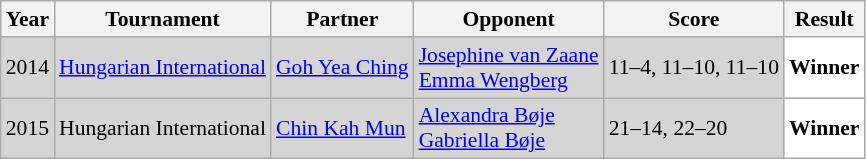<table class="sortable wikitable" style="font-size: 90%;">
<tr>
<th>Year</th>
<th>Tournament</th>
<th>Partner</th>
<th>Opponent</th>
<th>Score</th>
<th>Result</th>
</tr>
<tr style="background:#D5D5D5">
<td align="center">2014</td>
<td align="left"><a href='#'>Hungarian International</a></td>
<td align="left"> <a href='#'>Goh Yea Ching</a></td>
<td align="left"> <a href='#'>Josephine van Zaane</a><br> <a href='#'>Emma Wengberg</a></td>
<td align="left">11–4, 11–10, 11–10</td>
<td style="text-align:left; background:white"> <strong>Winner</strong></td>
</tr>
<tr style="background:#D5D5D5">
<td align="center">2015</td>
<td align="left">Hungarian International</td>
<td align="left"> <a href='#'>Chin Kah Mun</a></td>
<td align="left"> <a href='#'>Alexandra Bøje</a><br> <a href='#'>Gabriella Bøje</a></td>
<td align="left">21–14, 22–20</td>
<td style="text-align:left; background:white"> <strong>Winner</strong></td>
</tr>
</table>
